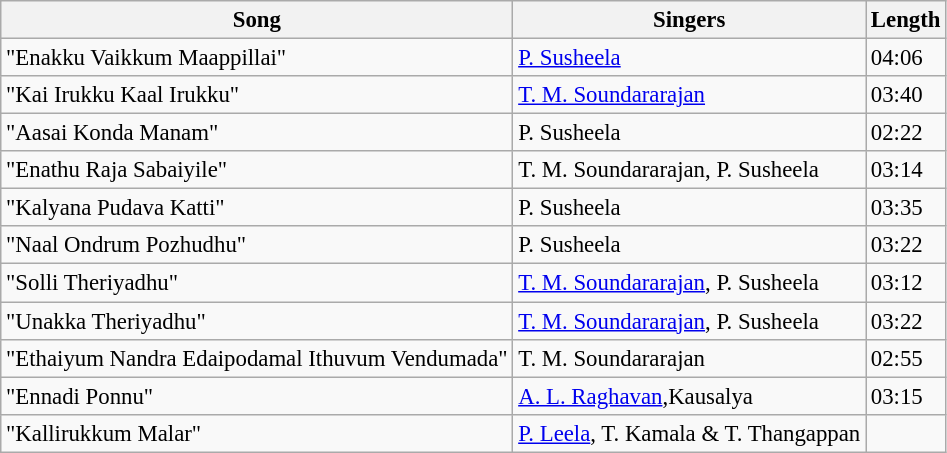<table class="wikitable" style="font-size:95%;">
<tr>
<th>Song</th>
<th>Singers</th>
<th>Length</th>
</tr>
<tr>
<td>"Enakku Vaikkum Maappillai"</td>
<td><a href='#'>P. Susheela</a></td>
<td>04:06</td>
</tr>
<tr>
<td>"Kai Irukku Kaal Irukku"</td>
<td><a href='#'>T. M. Soundararajan</a></td>
<td>03:40</td>
</tr>
<tr>
<td>"Aasai Konda Manam"</td>
<td>P. Susheela</td>
<td>02:22</td>
</tr>
<tr>
<td>"Enathu Raja Sabaiyile"</td>
<td>T. M. Soundararajan, P. Susheela</td>
<td>03:14</td>
</tr>
<tr>
<td>"Kalyana Pudava Katti"</td>
<td>P. Susheela</td>
<td>03:35</td>
</tr>
<tr>
<td>"Naal Ondrum Pozhudhu"</td>
<td>P. Susheela</td>
<td>03:22</td>
</tr>
<tr>
<td>"Solli Theriyadhu"</td>
<td><a href='#'>T. M. Soundararajan</a>, P. Susheela</td>
<td>03:12</td>
</tr>
<tr>
<td>"Unakka Theriyadhu"</td>
<td><a href='#'>T. M. Soundararajan</a>, P. Susheela</td>
<td>03:22</td>
</tr>
<tr>
<td>"Ethaiyum Nandra Edaipodamal Ithuvum Vendumada"</td>
<td>T. M. Soundararajan</td>
<td>02:55</td>
</tr>
<tr>
<td>"Ennadi Ponnu"</td>
<td><a href='#'>A. L. Raghavan</a>,Kausalya</td>
<td>03:15</td>
</tr>
<tr>
<td>"Kallirukkum Malar"</td>
<td><a href='#'>P. Leela</a>, T. Kamala & T. Thangappan</td>
<td></td>
</tr>
</table>
